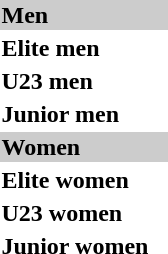<table>
<tr bgcolor="#cccccc">
<td colspan=4><strong>Men</strong></td>
</tr>
<tr>
<th scope=row style="text-align:left">Elite men</th>
<td></td>
<td></td>
<td></td>
</tr>
<tr>
<th scope=row style="text-align:left">U23 men</th>
<td></td>
<td></td>
<td></td>
</tr>
<tr>
<th scope=row style="text-align:left">Junior men</th>
<td></td>
<td></td>
<td></td>
</tr>
<tr bgcolor="#cccccc">
<td colspan=4><strong>Women</strong></td>
</tr>
<tr>
<th scope=row style="text-align:left">Elite women</th>
<td></td>
<td></td>
<td></td>
</tr>
<tr>
<th scope=row style="text-align:left">U23 women</th>
<td></td>
<td></td>
<td></td>
</tr>
<tr>
<th scope=row style="text-align:left">Junior women</th>
<td></td>
<td></td>
<td></td>
</tr>
</table>
